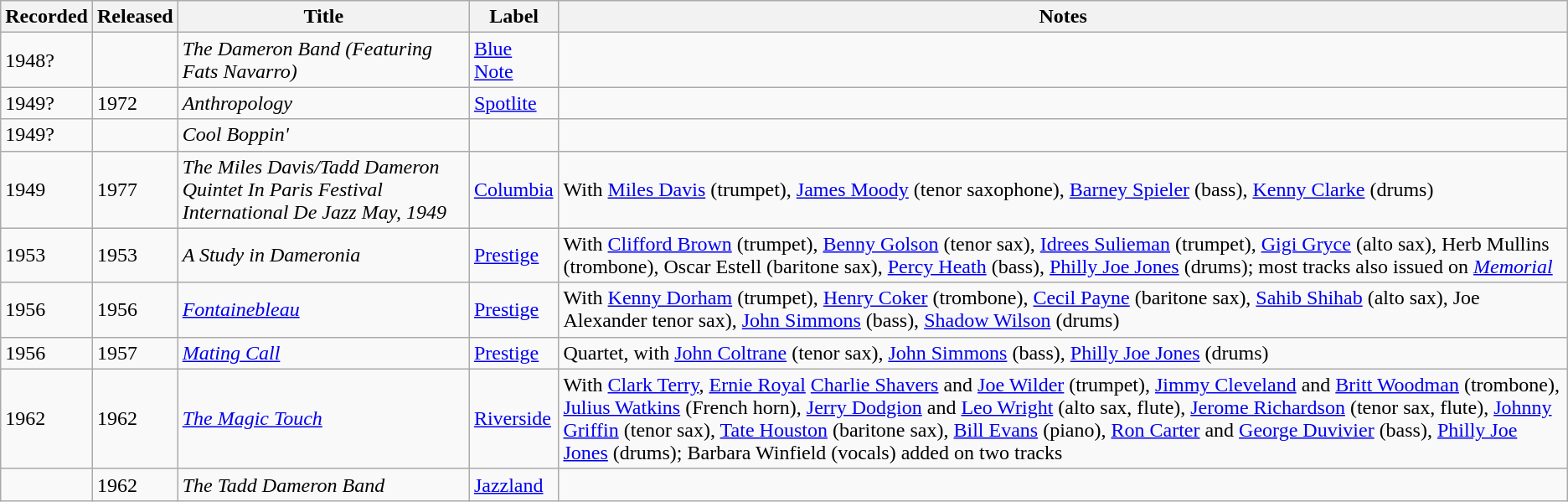<table class="wikitable sortable">
<tr>
<th>Recorded</th>
<th>Released</th>
<th>Title</th>
<th>Label</th>
<th>Notes</th>
</tr>
<tr>
<td>1948?</td>
<td></td>
<td><em>The Dameron Band (Featuring Fats Navarro)</em></td>
<td><a href='#'>Blue Note</a></td>
<td></td>
</tr>
<tr>
<td>1949?</td>
<td>1972</td>
<td><em>Anthropology</em></td>
<td><a href='#'>Spotlite</a></td>
<td></td>
</tr>
<tr>
<td>1949?</td>
<td></td>
<td><em>Cool Boppin' </em></td>
<td></td>
<td></td>
</tr>
<tr>
<td>1949</td>
<td>1977</td>
<td><em>The Miles Davis/Tadd Dameron Quintet In Paris Festival International De Jazz May, 1949</em></td>
<td><a href='#'>Columbia</a></td>
<td>With <a href='#'>Miles Davis</a> (trumpet), <a href='#'>James Moody</a> (tenor saxophone), <a href='#'>Barney Spieler</a> (bass), <a href='#'>Kenny Clarke</a> (drums)</td>
</tr>
<tr>
<td>1953</td>
<td>1953</td>
<td><em>A Study in Dameronia</em></td>
<td><a href='#'>Prestige</a></td>
<td>With <a href='#'>Clifford Brown</a> (trumpet), <a href='#'>Benny Golson</a> (tenor sax), <a href='#'>Idrees Sulieman</a> (trumpet), <a href='#'>Gigi Gryce</a> (alto sax), Herb Mullins (trombone), Oscar Estell (baritone sax), <a href='#'>Percy Heath</a> (bass), <a href='#'>Philly Joe Jones</a> (drums); most tracks also issued on <em><a href='#'>Memorial</a></em></td>
</tr>
<tr>
<td>1956</td>
<td>1956</td>
<td><em><a href='#'>Fontainebleau</a></em></td>
<td><a href='#'>Prestige</a></td>
<td>With <a href='#'>Kenny Dorham</a> (trumpet), <a href='#'>Henry Coker</a> (trombone), <a href='#'>Cecil Payne</a> (baritone sax), <a href='#'>Sahib Shihab</a> (alto sax), Joe Alexander tenor sax), <a href='#'>John Simmons</a> (bass), <a href='#'>Shadow Wilson</a> (drums)</td>
</tr>
<tr>
<td>1956</td>
<td>1957</td>
<td><em><a href='#'>Mating Call</a></em></td>
<td><a href='#'>Prestige</a></td>
<td>Quartet, with <a href='#'>John Coltrane</a> (tenor sax), <a href='#'>John Simmons</a> (bass), <a href='#'>Philly Joe Jones</a> (drums)</td>
</tr>
<tr>
<td>1962</td>
<td>1962</td>
<td><em><a href='#'>The Magic Touch</a></em></td>
<td><a href='#'>Riverside</a></td>
<td>With <a href='#'>Clark Terry</a>, <a href='#'>Ernie Royal</a> <a href='#'>Charlie Shavers</a> and <a href='#'>Joe Wilder</a> (trumpet), <a href='#'>Jimmy Cleveland</a> and <a href='#'>Britt Woodman</a> (trombone), <a href='#'>Julius Watkins</a> (French horn), <a href='#'>Jerry Dodgion</a> and <a href='#'>Leo Wright</a> (alto sax, flute), <a href='#'>Jerome Richardson</a> (tenor sax, flute), <a href='#'>Johnny Griffin</a> (tenor sax), <a href='#'>Tate Houston</a> (baritone sax), <a href='#'>Bill Evans</a> (piano), <a href='#'>Ron Carter</a> and <a href='#'>George Duvivier</a> (bass), <a href='#'>Philly Joe Jones</a> (drums); Barbara Winfield (vocals) added on two tracks</td>
</tr>
<tr>
<td></td>
<td>1962</td>
<td><em>The Tadd Dameron Band</em></td>
<td><a href='#'>Jazzland</a></td>
<td></td>
</tr>
</table>
